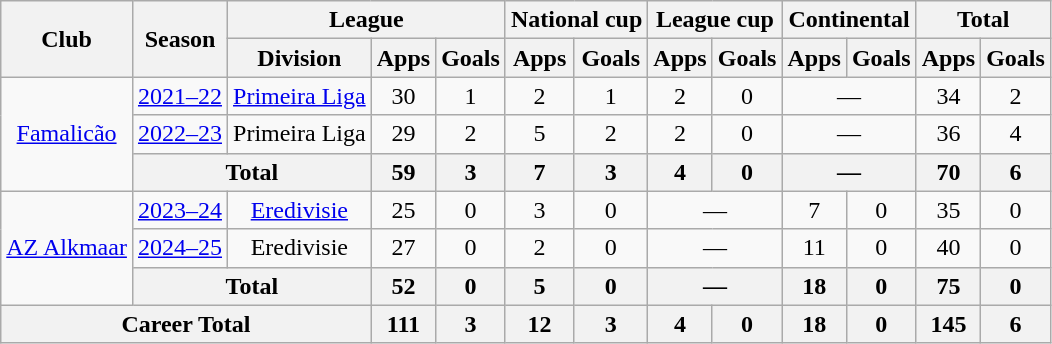<table class="wikitable" style="text-align: center">
<tr>
<th rowspan="2">Club</th>
<th rowspan="2">Season</th>
<th colspan="3">League</th>
<th colspan="2">National cup</th>
<th colspan="2">League cup</th>
<th colspan="2">Continental</th>
<th colspan="2">Total</th>
</tr>
<tr>
<th>Division</th>
<th>Apps</th>
<th>Goals</th>
<th>Apps</th>
<th>Goals</th>
<th>Apps</th>
<th>Goals</th>
<th>Apps</th>
<th>Goals</th>
<th>Apps</th>
<th>Goals</th>
</tr>
<tr>
<td rowspan="3"><a href='#'>Famalicão</a></td>
<td><a href='#'>2021–22</a></td>
<td><a href='#'>Primeira Liga</a></td>
<td>30</td>
<td>1</td>
<td>2</td>
<td>1</td>
<td>2</td>
<td>0</td>
<td colspan="2">—</td>
<td>34</td>
<td>2</td>
</tr>
<tr>
<td><a href='#'>2022–23</a></td>
<td>Primeira Liga</td>
<td>29</td>
<td>2</td>
<td>5</td>
<td>2</td>
<td>2</td>
<td>0</td>
<td colspan="2">—</td>
<td>36</td>
<td>4</td>
</tr>
<tr>
<th colspan="2">Total</th>
<th>59</th>
<th>3</th>
<th>7</th>
<th>3</th>
<th>4</th>
<th>0</th>
<th colspan="2">—</th>
<th>70</th>
<th>6</th>
</tr>
<tr>
<td rowspan="3"><a href='#'>AZ Alkmaar</a></td>
<td><a href='#'>2023–24</a></td>
<td><a href='#'>Eredivisie</a></td>
<td>25</td>
<td>0</td>
<td>3</td>
<td>0</td>
<td colspan="2">—</td>
<td>7</td>
<td>0</td>
<td>35</td>
<td>0</td>
</tr>
<tr>
<td><a href='#'>2024–25</a></td>
<td>Eredivisie</td>
<td>27</td>
<td>0</td>
<td>2</td>
<td>0</td>
<td colspan="2">—</td>
<td>11</td>
<td>0</td>
<td>40</td>
<td>0</td>
</tr>
<tr>
<th colspan="2">Total</th>
<th>52</th>
<th>0</th>
<th>5</th>
<th>0</th>
<th colspan="2">—</th>
<th>18</th>
<th>0</th>
<th>75</th>
<th>0</th>
</tr>
<tr>
<th colspan="3">Career Total</th>
<th>111</th>
<th>3</th>
<th>12</th>
<th>3</th>
<th>4</th>
<th>0</th>
<th>18</th>
<th>0</th>
<th>145</th>
<th>6</th>
</tr>
</table>
